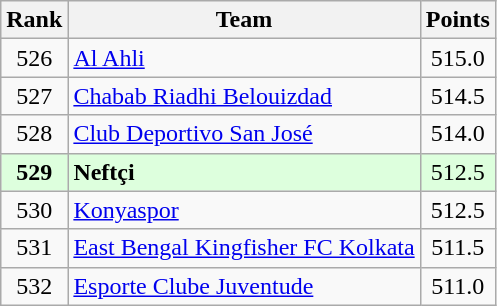<table class="wikitable" style="text-align: center;">
<tr>
<th>Rank</th>
<th>Team</th>
<th>Points</th>
</tr>
<tr>
<td>526</td>
<td align=left> <a href='#'>Al Ahli</a></td>
<td>515.0</td>
</tr>
<tr>
<td>527</td>
<td align=left> <a href='#'>Chabab Riadhi Belouizdad</a></td>
<td>514.5</td>
</tr>
<tr>
<td>528</td>
<td align=left> <a href='#'>Club Deportivo San José</a></td>
<td>514.0</td>
</tr>
<tr style="background:#dfd;">
<td><strong>529</strong></td>
<td align=left> <strong>Neftçi</strong></td>
<td>512.5</td>
</tr>
<tr>
<td>530</td>
<td align=left> <a href='#'>Konyaspor</a></td>
<td>512.5</td>
</tr>
<tr>
<td>531</td>
<td align=left> <a href='#'>East Bengal Kingfisher FC Kolkata</a></td>
<td>511.5</td>
</tr>
<tr>
<td>532</td>
<td align=left> <a href='#'>Esporte Clube Juventude</a></td>
<td>511.0</td>
</tr>
</table>
